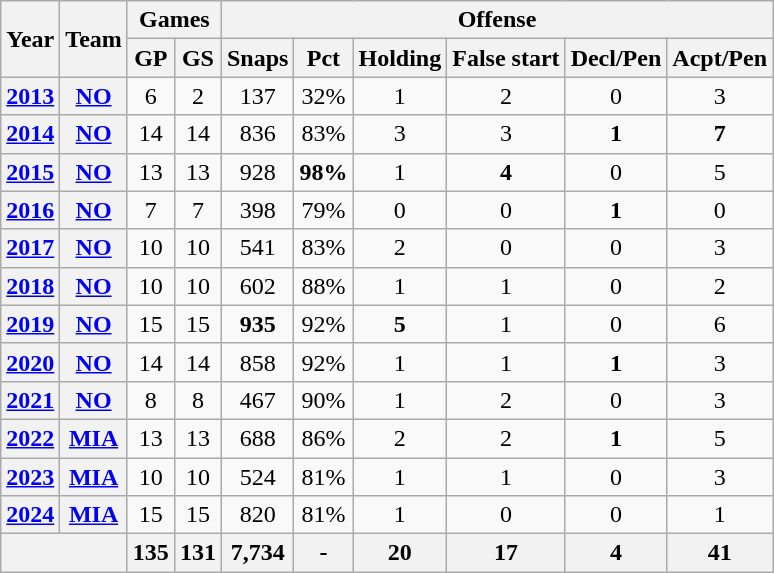<table class="wikitable" style="text-align:center;">
<tr>
<th rowspan="2">Year</th>
<th rowspan="2">Team</th>
<th colspan="2">Games</th>
<th colspan="8">Offense</th>
</tr>
<tr>
<th>GP</th>
<th>GS</th>
<th>Snaps</th>
<th>Pct</th>
<th>Holding</th>
<th>False start</th>
<th>Decl/Pen</th>
<th>Acpt/Pen</th>
</tr>
<tr>
<th><a href='#'>2013</a></th>
<th><a href='#'>NO</a></th>
<td>6</td>
<td>2</td>
<td>137</td>
<td>32%</td>
<td>1</td>
<td>2</td>
<td>0</td>
<td>3</td>
</tr>
<tr>
<th><a href='#'>2014</a></th>
<th><a href='#'>NO</a></th>
<td>14</td>
<td>14</td>
<td>836</td>
<td>83%</td>
<td>3</td>
<td>3</td>
<td><strong>1</strong></td>
<td><strong>7</strong></td>
</tr>
<tr>
<th><a href='#'>2015</a></th>
<th><a href='#'>NO</a></th>
<td>13</td>
<td>13</td>
<td>928</td>
<td><strong>98%</strong></td>
<td>1</td>
<td><strong>4</strong></td>
<td>0</td>
<td>5</td>
</tr>
<tr>
<th><a href='#'>2016</a></th>
<th><a href='#'>NO</a></th>
<td>7</td>
<td>7</td>
<td>398</td>
<td>79%</td>
<td>0</td>
<td>0</td>
<td><strong>1</strong></td>
<td>0</td>
</tr>
<tr>
<th><a href='#'>2017</a></th>
<th><a href='#'>NO</a></th>
<td>10</td>
<td>10</td>
<td>541</td>
<td>83%</td>
<td>2</td>
<td>0</td>
<td>0</td>
<td>3</td>
</tr>
<tr>
<th><a href='#'>2018</a></th>
<th><a href='#'>NO</a></th>
<td>10</td>
<td>10</td>
<td>602</td>
<td>88%</td>
<td>1</td>
<td>1</td>
<td>0</td>
<td>2</td>
</tr>
<tr>
<th><a href='#'>2019</a></th>
<th><a href='#'>NO</a></th>
<td>15</td>
<td>15</td>
<td><strong>935</strong></td>
<td>92%</td>
<td><strong>5</strong></td>
<td>1</td>
<td>0</td>
<td>6</td>
</tr>
<tr>
<th><a href='#'>2020</a></th>
<th><a href='#'>NO</a></th>
<td>14</td>
<td>14</td>
<td>858</td>
<td>92%</td>
<td>1</td>
<td>1</td>
<td><strong>1</strong></td>
<td>3</td>
</tr>
<tr>
<th><a href='#'>2021</a></th>
<th><a href='#'>NO</a></th>
<td>8</td>
<td>8</td>
<td>467</td>
<td>90%</td>
<td>1</td>
<td>2</td>
<td>0</td>
<td>3</td>
</tr>
<tr>
<th><a href='#'>2022</a></th>
<th><a href='#'>MIA</a></th>
<td>13</td>
<td>13</td>
<td>688</td>
<td>86%</td>
<td>2</td>
<td>2</td>
<td><strong>1</strong></td>
<td>5</td>
</tr>
<tr>
<th><a href='#'>2023</a></th>
<th><a href='#'>MIA</a></th>
<td>10</td>
<td>10</td>
<td>524</td>
<td>81%</td>
<td>1</td>
<td>1</td>
<td>0</td>
<td>3</td>
</tr>
<tr>
<th><a href='#'>2024</a></th>
<th><a href='#'>MIA</a></th>
<td>15</td>
<td>15</td>
<td>820</td>
<td>81%</td>
<td>1</td>
<td>0</td>
<td>0</td>
<td>1</td>
</tr>
<tr>
<th colspan="2"></th>
<th>135</th>
<th>131</th>
<th>7,734</th>
<th>-</th>
<th>20</th>
<th>17</th>
<th>4</th>
<th>41</th>
</tr>
</table>
